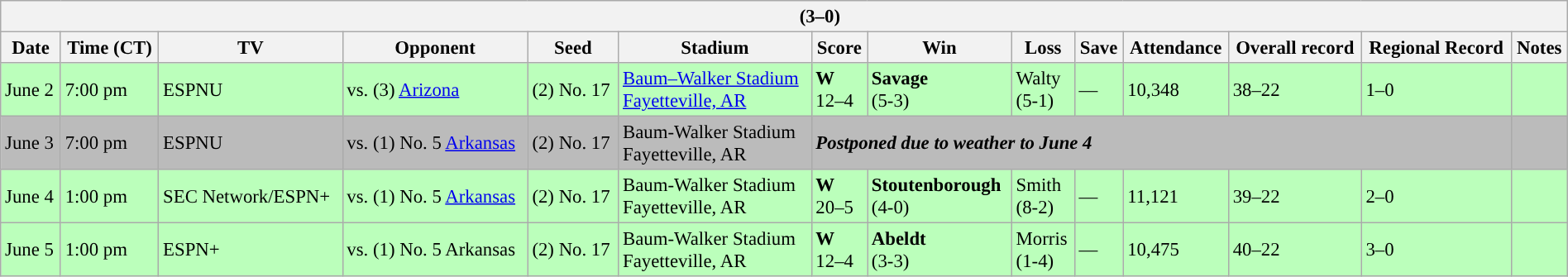<table class="wikitable collapsible" style="margin:auto; font-size:95%; width:100%">
<tr>
<th colspan=15 style="padding-left:4em;"> (3–0)</th>
</tr>
<tr>
<th>Date</th>
<th>Time (CT)</th>
<th>TV</th>
<th>Opponent</th>
<th>Seed</th>
<th>Stadium</th>
<th>Score</th>
<th>Win</th>
<th>Loss</th>
<th>Save</th>
<th>Attendance</th>
<th>Overall record</th>
<th>Regional Record</th>
<th>Notes</th>
</tr>
<tr bgcolor="#bbffbb">
<td>June 2</td>
<td>7:00 pm</td>
<td>ESPNU</td>
<td>vs. (3) <a href='#'>Arizona</a></td>
<td>(2) No. 17</td>
<td><a href='#'>Baum–Walker Stadium</a><br><a href='#'>Fayetteville, AR</a></td>
<td><strong>W</strong><br>12–4</td>
<td><strong>Savage</strong><br>(5-3)</td>
<td>Walty<br>(5-1)</td>
<td>—</td>
<td>10,348</td>
<td>38–22</td>
<td>1–0</td>
<td><br></td>
</tr>
<tr bgcolor="bbbbbb">
<td>June 3</td>
<td>7:00 pm</td>
<td>ESPNU</td>
<td>vs. (1) No. 5 <a href='#'>Arkansas</a></td>
<td>(2) No. 17</td>
<td>Baum-Walker Stadium<br>Fayetteville, AR</td>
<td colspan=7><strong><em>Postponed due to weather to June 4</em></strong></td>
<td></td>
</tr>
<tr bgcolor="#bbffbb">
<td>June 4</td>
<td>1:00 pm</td>
<td>SEC Network/ESPN+</td>
<td>vs. (1) No. 5 <a href='#'>Arkansas</a></td>
<td>(2) No. 17</td>
<td>Baum-Walker Stadium<br>Fayetteville, AR</td>
<td><strong>W</strong><br>20–5</td>
<td><strong>Stoutenborough</strong><br>(4-0)</td>
<td>Smith<br>(8-2)</td>
<td>—</td>
<td>11,121</td>
<td>39–22</td>
<td>2–0</td>
<td><br></td>
</tr>
<tr bgcolor="#bbffbb">
<td>June 5</td>
<td>1:00 pm</td>
<td>ESPN+</td>
<td>vs. (1) No. 5 Arkansas</td>
<td>(2) No. 17</td>
<td>Baum-Walker Stadium<br>Fayetteville, AR</td>
<td><strong>W</strong><br>12–4</td>
<td><strong>Abeldt</strong><br>(3-3)</td>
<td>Morris<br>(1-4)</td>
<td>—</td>
<td>10,475</td>
<td>40–22</td>
<td>3–0</td>
<td><br></td>
</tr>
</table>
